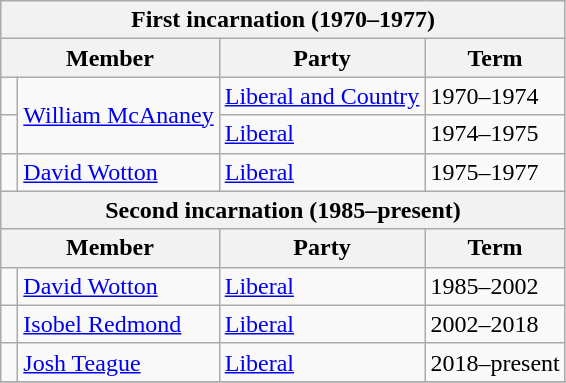<table class="wikitable">
<tr>
<th colspan="4">First incarnation (1970–1977)</th>
</tr>
<tr>
<th colspan="2">Member</th>
<th>Party</th>
<th>Term</th>
</tr>
<tr>
<td> </td>
<td rowspan="2"><a href='#'>William McAnaney</a></td>
<td><a href='#'>Liberal and Country</a></td>
<td>1970–1974</td>
</tr>
<tr>
<td> </td>
<td><a href='#'>Liberal</a></td>
<td>1974–1975</td>
</tr>
<tr>
<td> </td>
<td><a href='#'>David Wotton</a></td>
<td><a href='#'>Liberal</a></td>
<td>1975–1977</td>
</tr>
<tr>
<th colspan="4">Second incarnation (1985–present)</th>
</tr>
<tr>
<th colspan="2">Member</th>
<th>Party</th>
<th>Term</th>
</tr>
<tr>
<td> </td>
<td><a href='#'>David Wotton</a></td>
<td><a href='#'>Liberal</a></td>
<td>1985–2002</td>
</tr>
<tr>
<td> </td>
<td><a href='#'>Isobel Redmond</a></td>
<td><a href='#'>Liberal</a></td>
<td>2002–2018</td>
</tr>
<tr>
<td> </td>
<td><a href='#'>Josh Teague</a></td>
<td><a href='#'>Liberal</a></td>
<td>2018–present</td>
</tr>
<tr>
</tr>
</table>
